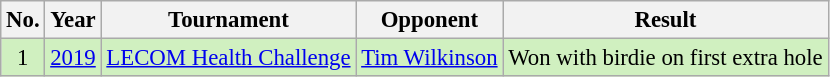<table class="wikitable" style="font-size:95%;">
<tr>
<th>No.</th>
<th>Year</th>
<th>Tournament</th>
<th>Opponent</th>
<th>Result</th>
</tr>
<tr style="background:#D0F0C0;">
<td align=center>1</td>
<td><a href='#'>2019</a></td>
<td><a href='#'>LECOM Health Challenge</a></td>
<td> <a href='#'>Tim Wilkinson</a></td>
<td>Won with birdie on first extra hole</td>
</tr>
</table>
